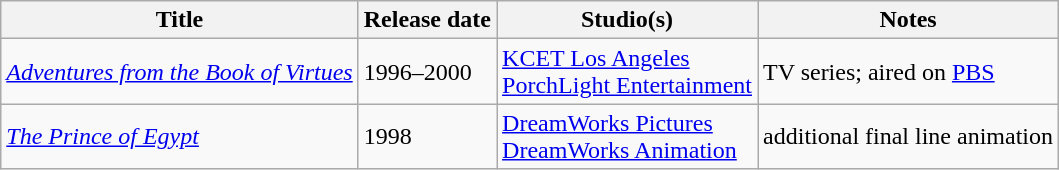<table class="wikitable">
<tr>
<th>Title</th>
<th>Release date</th>
<th>Studio(s)</th>
<th>Notes</th>
</tr>
<tr>
<td><em><a href='#'>Adventures from the Book of Virtues</a></em></td>
<td>1996–2000</td>
<td><a href='#'>KCET Los Angeles</a><br><a href='#'>PorchLight Entertainment</a></td>
<td>TV series; aired on <a href='#'>PBS</a></td>
</tr>
<tr>
<td><em><a href='#'>The Prince of Egypt</a></em></td>
<td>1998</td>
<td><a href='#'>DreamWorks Pictures</a><br><a href='#'>DreamWorks Animation</a></td>
<td>additional final line animation</td>
</tr>
</table>
